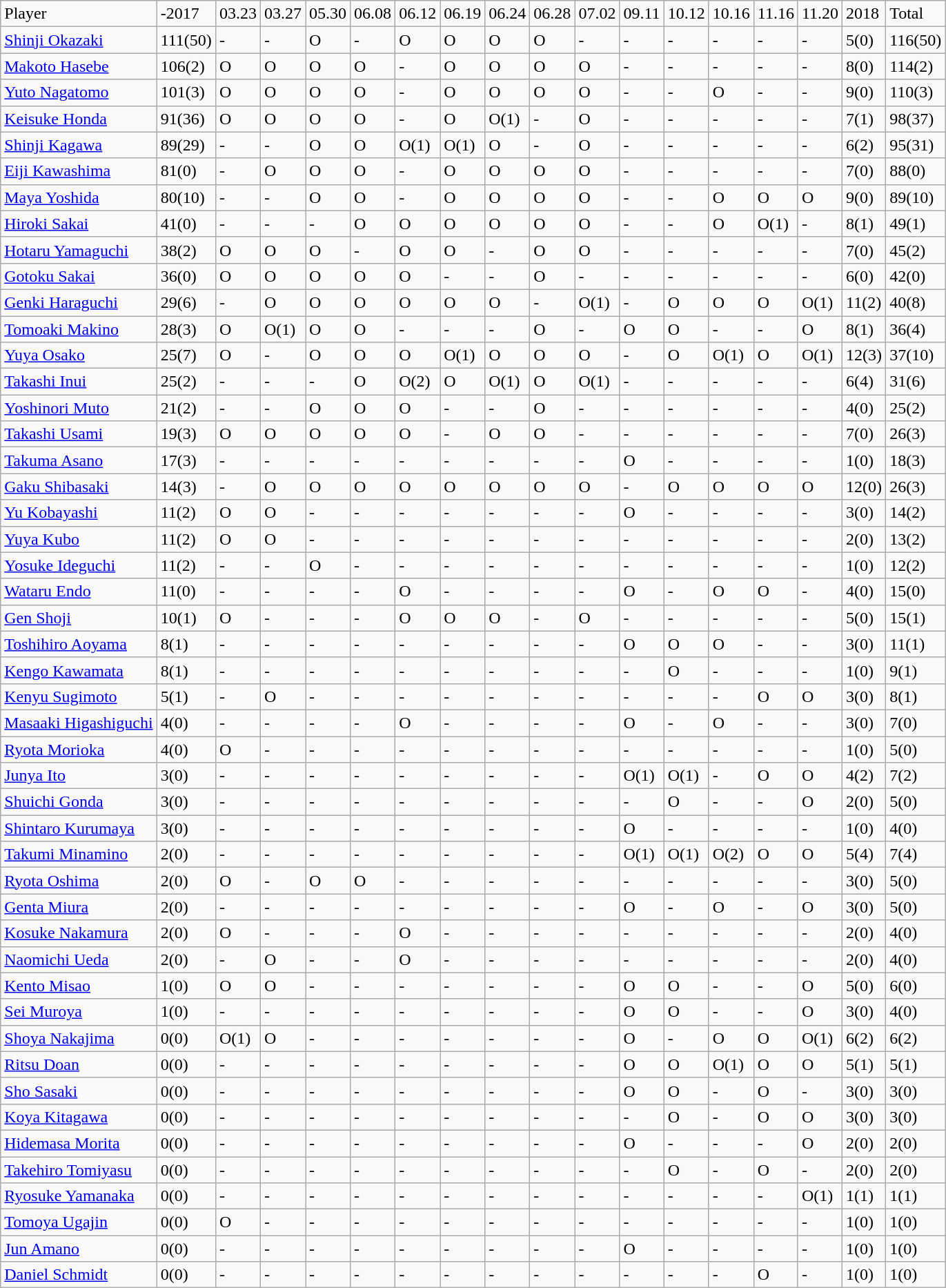<table class="wikitable" style="text-align:left;">
<tr>
<td>Player</td>
<td>-2017</td>
<td>03.23</td>
<td>03.27</td>
<td>05.30</td>
<td>06.08</td>
<td>06.12</td>
<td>06.19</td>
<td>06.24</td>
<td>06.28</td>
<td>07.02</td>
<td>09.11</td>
<td>10.12</td>
<td>10.16</td>
<td>11.16</td>
<td>11.20</td>
<td>2018</td>
<td>Total</td>
</tr>
<tr>
<td><a href='#'>Shinji Okazaki</a></td>
<td>111(50)</td>
<td>-</td>
<td>-</td>
<td>O</td>
<td>-</td>
<td>O</td>
<td>O</td>
<td>O</td>
<td>O</td>
<td>-</td>
<td>-</td>
<td>-</td>
<td>-</td>
<td>-</td>
<td>-</td>
<td>5(0)</td>
<td>116(50)</td>
</tr>
<tr>
<td><a href='#'>Makoto Hasebe</a></td>
<td>106(2)</td>
<td>O</td>
<td>O</td>
<td>O</td>
<td>O</td>
<td>-</td>
<td>O</td>
<td>O</td>
<td>O</td>
<td>O</td>
<td>-</td>
<td>-</td>
<td>-</td>
<td>-</td>
<td>-</td>
<td>8(0)</td>
<td>114(2)</td>
</tr>
<tr>
<td><a href='#'>Yuto Nagatomo</a></td>
<td>101(3)</td>
<td>O</td>
<td>O</td>
<td>O</td>
<td>O</td>
<td>-</td>
<td>O</td>
<td>O</td>
<td>O</td>
<td>O</td>
<td>-</td>
<td>-</td>
<td>O</td>
<td>-</td>
<td>-</td>
<td>9(0)</td>
<td>110(3)</td>
</tr>
<tr>
<td><a href='#'>Keisuke Honda</a></td>
<td>91(36)</td>
<td>O</td>
<td>O</td>
<td>O</td>
<td>O</td>
<td>-</td>
<td>O</td>
<td>O(1)</td>
<td>-</td>
<td>O</td>
<td>-</td>
<td>-</td>
<td>-</td>
<td>-</td>
<td>-</td>
<td>7(1)</td>
<td>98(37)</td>
</tr>
<tr>
<td><a href='#'>Shinji Kagawa</a></td>
<td>89(29)</td>
<td>-</td>
<td>-</td>
<td>O</td>
<td>O</td>
<td>O(1)</td>
<td>O(1)</td>
<td>O</td>
<td>-</td>
<td>O</td>
<td>-</td>
<td>-</td>
<td>-</td>
<td>-</td>
<td>-</td>
<td>6(2)</td>
<td>95(31)</td>
</tr>
<tr>
<td><a href='#'>Eiji Kawashima</a></td>
<td>81(0)</td>
<td>-</td>
<td>O</td>
<td>O</td>
<td>O</td>
<td>-</td>
<td>O</td>
<td>O</td>
<td>O</td>
<td>O</td>
<td>-</td>
<td>-</td>
<td>-</td>
<td>-</td>
<td>-</td>
<td>7(0)</td>
<td>88(0)</td>
</tr>
<tr>
<td><a href='#'>Maya Yoshida</a></td>
<td>80(10)</td>
<td>-</td>
<td>-</td>
<td>O</td>
<td>O</td>
<td>-</td>
<td>O</td>
<td>O</td>
<td>O</td>
<td>O</td>
<td>-</td>
<td>-</td>
<td>O</td>
<td>O</td>
<td>O</td>
<td>9(0)</td>
<td>89(10)</td>
</tr>
<tr>
<td><a href='#'>Hiroki Sakai</a></td>
<td>41(0)</td>
<td>-</td>
<td>-</td>
<td>-</td>
<td>O</td>
<td>O</td>
<td>O</td>
<td>O</td>
<td>O</td>
<td>O</td>
<td>-</td>
<td>-</td>
<td>O</td>
<td>O(1)</td>
<td>-</td>
<td>8(1)</td>
<td>49(1)</td>
</tr>
<tr>
<td><a href='#'>Hotaru Yamaguchi</a></td>
<td>38(2)</td>
<td>O</td>
<td>O</td>
<td>O</td>
<td>-</td>
<td>O</td>
<td>O</td>
<td>-</td>
<td>O</td>
<td>O</td>
<td>-</td>
<td>-</td>
<td>-</td>
<td>-</td>
<td>-</td>
<td>7(0)</td>
<td>45(2)</td>
</tr>
<tr>
<td><a href='#'>Gotoku Sakai</a></td>
<td>36(0)</td>
<td>O</td>
<td>O</td>
<td>O</td>
<td>O</td>
<td>O</td>
<td>-</td>
<td>-</td>
<td>O</td>
<td>-</td>
<td>-</td>
<td>-</td>
<td>-</td>
<td>-</td>
<td>-</td>
<td>6(0)</td>
<td>42(0)</td>
</tr>
<tr>
<td><a href='#'>Genki Haraguchi</a></td>
<td>29(6)</td>
<td>-</td>
<td>O</td>
<td>O</td>
<td>O</td>
<td>O</td>
<td>O</td>
<td>O</td>
<td>-</td>
<td>O(1)</td>
<td>-</td>
<td>O</td>
<td>O</td>
<td>O</td>
<td>O(1)</td>
<td>11(2)</td>
<td>40(8)</td>
</tr>
<tr>
<td><a href='#'>Tomoaki Makino</a></td>
<td>28(3)</td>
<td>O</td>
<td>O(1)</td>
<td>O</td>
<td>O</td>
<td>-</td>
<td>-</td>
<td>-</td>
<td>O</td>
<td>-</td>
<td>O</td>
<td>O</td>
<td>-</td>
<td>-</td>
<td>O</td>
<td>8(1)</td>
<td>36(4)</td>
</tr>
<tr>
<td><a href='#'>Yuya Osako</a></td>
<td>25(7)</td>
<td>O</td>
<td>-</td>
<td>O</td>
<td>O</td>
<td>O</td>
<td>O(1)</td>
<td>O</td>
<td>O</td>
<td>O</td>
<td>-</td>
<td>O</td>
<td>O(1)</td>
<td>O</td>
<td>O(1)</td>
<td>12(3)</td>
<td>37(10)</td>
</tr>
<tr>
<td><a href='#'>Takashi Inui</a></td>
<td>25(2)</td>
<td>-</td>
<td>-</td>
<td>-</td>
<td>O</td>
<td>O(2)</td>
<td>O</td>
<td>O(1)</td>
<td>O</td>
<td>O(1)</td>
<td>-</td>
<td>-</td>
<td>-</td>
<td>-</td>
<td>-</td>
<td>6(4)</td>
<td>31(6)</td>
</tr>
<tr>
<td><a href='#'>Yoshinori Muto</a></td>
<td>21(2)</td>
<td>-</td>
<td>-</td>
<td>O</td>
<td>O</td>
<td>O</td>
<td>-</td>
<td>-</td>
<td>O</td>
<td>-</td>
<td>-</td>
<td>-</td>
<td>-</td>
<td>-</td>
<td>-</td>
<td>4(0)</td>
<td>25(2)</td>
</tr>
<tr>
<td><a href='#'>Takashi Usami</a></td>
<td>19(3)</td>
<td>O</td>
<td>O</td>
<td>O</td>
<td>O</td>
<td>O</td>
<td>-</td>
<td>O</td>
<td>O</td>
<td>-</td>
<td>-</td>
<td>-</td>
<td>-</td>
<td>-</td>
<td>-</td>
<td>7(0)</td>
<td>26(3)</td>
</tr>
<tr>
<td><a href='#'>Takuma Asano</a></td>
<td>17(3)</td>
<td>-</td>
<td>-</td>
<td>-</td>
<td>-</td>
<td>-</td>
<td>-</td>
<td>-</td>
<td>-</td>
<td>-</td>
<td>O</td>
<td>-</td>
<td>-</td>
<td>-</td>
<td>-</td>
<td>1(0)</td>
<td>18(3)</td>
</tr>
<tr>
<td><a href='#'>Gaku Shibasaki</a></td>
<td>14(3)</td>
<td>-</td>
<td>O</td>
<td>O</td>
<td>O</td>
<td>O</td>
<td>O</td>
<td>O</td>
<td>O</td>
<td>O</td>
<td>-</td>
<td>O</td>
<td>O</td>
<td>O</td>
<td>O</td>
<td>12(0)</td>
<td>26(3)</td>
</tr>
<tr>
<td><a href='#'>Yu Kobayashi</a></td>
<td>11(2)</td>
<td>O</td>
<td>O</td>
<td>-</td>
<td>-</td>
<td>-</td>
<td>-</td>
<td>-</td>
<td>-</td>
<td>-</td>
<td>O</td>
<td>-</td>
<td>-</td>
<td>-</td>
<td>-</td>
<td>3(0)</td>
<td>14(2)</td>
</tr>
<tr>
<td><a href='#'>Yuya Kubo</a></td>
<td>11(2)</td>
<td>O</td>
<td>O</td>
<td>-</td>
<td>-</td>
<td>-</td>
<td>-</td>
<td>-</td>
<td>-</td>
<td>-</td>
<td>-</td>
<td>-</td>
<td>-</td>
<td>-</td>
<td>-</td>
<td>2(0)</td>
<td>13(2)</td>
</tr>
<tr>
<td><a href='#'>Yosuke Ideguchi</a></td>
<td>11(2)</td>
<td>-</td>
<td>-</td>
<td>O</td>
<td>-</td>
<td>-</td>
<td>-</td>
<td>-</td>
<td>-</td>
<td>-</td>
<td>-</td>
<td>-</td>
<td>-</td>
<td>-</td>
<td>-</td>
<td>1(0)</td>
<td>12(2)</td>
</tr>
<tr>
<td><a href='#'>Wataru Endo</a></td>
<td>11(0)</td>
<td>-</td>
<td>-</td>
<td>-</td>
<td>-</td>
<td>O</td>
<td>-</td>
<td>-</td>
<td>-</td>
<td>-</td>
<td>O</td>
<td>-</td>
<td>O</td>
<td>O</td>
<td>-</td>
<td>4(0)</td>
<td>15(0)</td>
</tr>
<tr>
<td><a href='#'>Gen Shoji</a></td>
<td>10(1)</td>
<td>O</td>
<td>-</td>
<td>-</td>
<td>-</td>
<td>O</td>
<td>O</td>
<td>O</td>
<td>-</td>
<td>O</td>
<td>-</td>
<td>-</td>
<td>-</td>
<td>-</td>
<td>-</td>
<td>5(0)</td>
<td>15(1)</td>
</tr>
<tr>
<td><a href='#'>Toshihiro Aoyama</a></td>
<td>8(1)</td>
<td>-</td>
<td>-</td>
<td>-</td>
<td>-</td>
<td>-</td>
<td>-</td>
<td>-</td>
<td>-</td>
<td>-</td>
<td>O</td>
<td>O</td>
<td>O</td>
<td>-</td>
<td>-</td>
<td>3(0)</td>
<td>11(1)</td>
</tr>
<tr>
<td><a href='#'>Kengo Kawamata</a></td>
<td>8(1)</td>
<td>-</td>
<td>-</td>
<td>-</td>
<td>-</td>
<td>-</td>
<td>-</td>
<td>-</td>
<td>-</td>
<td>-</td>
<td>-</td>
<td>O</td>
<td>-</td>
<td>-</td>
<td>-</td>
<td>1(0)</td>
<td>9(1)</td>
</tr>
<tr>
<td><a href='#'>Kenyu Sugimoto</a></td>
<td>5(1)</td>
<td>-</td>
<td>O</td>
<td>-</td>
<td>-</td>
<td>-</td>
<td>-</td>
<td>-</td>
<td>-</td>
<td>-</td>
<td>-</td>
<td>-</td>
<td>-</td>
<td>O</td>
<td>O</td>
<td>3(0)</td>
<td>8(1)</td>
</tr>
<tr>
<td><a href='#'>Masaaki Higashiguchi</a></td>
<td>4(0)</td>
<td>-</td>
<td>-</td>
<td>-</td>
<td>-</td>
<td>O</td>
<td>-</td>
<td>-</td>
<td>-</td>
<td>-</td>
<td>O</td>
<td>-</td>
<td>O</td>
<td>-</td>
<td>-</td>
<td>3(0)</td>
<td>7(0)</td>
</tr>
<tr>
<td><a href='#'>Ryota Morioka</a></td>
<td>4(0)</td>
<td>O</td>
<td>-</td>
<td>-</td>
<td>-</td>
<td>-</td>
<td>-</td>
<td>-</td>
<td>-</td>
<td>-</td>
<td>-</td>
<td>-</td>
<td>-</td>
<td>-</td>
<td>-</td>
<td>1(0)</td>
<td>5(0)</td>
</tr>
<tr>
<td><a href='#'>Junya Ito</a></td>
<td>3(0)</td>
<td>-</td>
<td>-</td>
<td>-</td>
<td>-</td>
<td>-</td>
<td>-</td>
<td>-</td>
<td>-</td>
<td>-</td>
<td>O(1)</td>
<td>O(1)</td>
<td>-</td>
<td>O</td>
<td>O</td>
<td>4(2)</td>
<td>7(2)</td>
</tr>
<tr>
<td><a href='#'>Shuichi Gonda</a></td>
<td>3(0)</td>
<td>-</td>
<td>-</td>
<td>-</td>
<td>-</td>
<td>-</td>
<td>-</td>
<td>-</td>
<td>-</td>
<td>-</td>
<td>-</td>
<td>O</td>
<td>-</td>
<td>-</td>
<td>O</td>
<td>2(0)</td>
<td>5(0)</td>
</tr>
<tr>
<td><a href='#'>Shintaro Kurumaya</a></td>
<td>3(0)</td>
<td>-</td>
<td>-</td>
<td>-</td>
<td>-</td>
<td>-</td>
<td>-</td>
<td>-</td>
<td>-</td>
<td>-</td>
<td>O</td>
<td>-</td>
<td>-</td>
<td>-</td>
<td>-</td>
<td>1(0)</td>
<td>4(0)</td>
</tr>
<tr>
<td><a href='#'>Takumi Minamino</a></td>
<td>2(0)</td>
<td>-</td>
<td>-</td>
<td>-</td>
<td>-</td>
<td>-</td>
<td>-</td>
<td>-</td>
<td>-</td>
<td>-</td>
<td>O(1)</td>
<td>O(1)</td>
<td>O(2)</td>
<td>O</td>
<td>O</td>
<td>5(4)</td>
<td>7(4)</td>
</tr>
<tr>
<td><a href='#'>Ryota Oshima</a></td>
<td>2(0)</td>
<td>O</td>
<td>-</td>
<td>O</td>
<td>O</td>
<td>-</td>
<td>-</td>
<td>-</td>
<td>-</td>
<td>-</td>
<td>-</td>
<td>-</td>
<td>-</td>
<td>-</td>
<td>-</td>
<td>3(0)</td>
<td>5(0)</td>
</tr>
<tr>
<td><a href='#'>Genta Miura</a></td>
<td>2(0)</td>
<td>-</td>
<td>-</td>
<td>-</td>
<td>-</td>
<td>-</td>
<td>-</td>
<td>-</td>
<td>-</td>
<td>-</td>
<td>O</td>
<td>-</td>
<td>O</td>
<td>-</td>
<td>O</td>
<td>3(0)</td>
<td>5(0)</td>
</tr>
<tr>
<td><a href='#'>Kosuke Nakamura</a></td>
<td>2(0)</td>
<td>O</td>
<td>-</td>
<td>-</td>
<td>-</td>
<td>O</td>
<td>-</td>
<td>-</td>
<td>-</td>
<td>-</td>
<td>-</td>
<td>-</td>
<td>-</td>
<td>-</td>
<td>-</td>
<td>2(0)</td>
<td>4(0)</td>
</tr>
<tr>
<td><a href='#'>Naomichi Ueda</a></td>
<td>2(0)</td>
<td>-</td>
<td>O</td>
<td>-</td>
<td>-</td>
<td>O</td>
<td>-</td>
<td>-</td>
<td>-</td>
<td>-</td>
<td>-</td>
<td>-</td>
<td>-</td>
<td>-</td>
<td>-</td>
<td>2(0)</td>
<td>4(0)</td>
</tr>
<tr>
<td><a href='#'>Kento Misao</a></td>
<td>1(0)</td>
<td>O</td>
<td>O</td>
<td>-</td>
<td>-</td>
<td>-</td>
<td>-</td>
<td>-</td>
<td>-</td>
<td>-</td>
<td>O</td>
<td>O</td>
<td>-</td>
<td>-</td>
<td>O</td>
<td>5(0)</td>
<td>6(0)</td>
</tr>
<tr>
<td><a href='#'>Sei Muroya</a></td>
<td>1(0)</td>
<td>-</td>
<td>-</td>
<td>-</td>
<td>-</td>
<td>-</td>
<td>-</td>
<td>-</td>
<td>-</td>
<td>-</td>
<td>O</td>
<td>O</td>
<td>-</td>
<td>-</td>
<td>O</td>
<td>3(0)</td>
<td>4(0)</td>
</tr>
<tr>
<td><a href='#'>Shoya Nakajima</a></td>
<td>0(0)</td>
<td>O(1)</td>
<td>O</td>
<td>-</td>
<td>-</td>
<td>-</td>
<td>-</td>
<td>-</td>
<td>-</td>
<td>-</td>
<td>O</td>
<td>-</td>
<td>O</td>
<td>O</td>
<td>O(1)</td>
<td>6(2)</td>
<td>6(2)</td>
</tr>
<tr>
<td><a href='#'>Ritsu Doan</a></td>
<td>0(0)</td>
<td>-</td>
<td>-</td>
<td>-</td>
<td>-</td>
<td>-</td>
<td>-</td>
<td>-</td>
<td>-</td>
<td>-</td>
<td>O</td>
<td>O</td>
<td>O(1)</td>
<td>O</td>
<td>O</td>
<td>5(1)</td>
<td>5(1)</td>
</tr>
<tr>
<td><a href='#'>Sho Sasaki</a></td>
<td>0(0)</td>
<td>-</td>
<td>-</td>
<td>-</td>
<td>-</td>
<td>-</td>
<td>-</td>
<td>-</td>
<td>-</td>
<td>-</td>
<td>O</td>
<td>O</td>
<td>-</td>
<td>O</td>
<td>-</td>
<td>3(0)</td>
<td>3(0)</td>
</tr>
<tr>
<td><a href='#'>Koya Kitagawa</a></td>
<td>0(0)</td>
<td>-</td>
<td>-</td>
<td>-</td>
<td>-</td>
<td>-</td>
<td>-</td>
<td>-</td>
<td>-</td>
<td>-</td>
<td>-</td>
<td>O</td>
<td>-</td>
<td>O</td>
<td>O</td>
<td>3(0)</td>
<td>3(0)</td>
</tr>
<tr>
<td><a href='#'>Hidemasa Morita</a></td>
<td>0(0)</td>
<td>-</td>
<td>-</td>
<td>-</td>
<td>-</td>
<td>-</td>
<td>-</td>
<td>-</td>
<td>-</td>
<td>-</td>
<td>O</td>
<td>-</td>
<td>-</td>
<td>-</td>
<td>O</td>
<td>2(0)</td>
<td>2(0)</td>
</tr>
<tr>
<td><a href='#'>Takehiro Tomiyasu</a></td>
<td>0(0)</td>
<td>-</td>
<td>-</td>
<td>-</td>
<td>-</td>
<td>-</td>
<td>-</td>
<td>-</td>
<td>-</td>
<td>-</td>
<td>-</td>
<td>O</td>
<td>-</td>
<td>O</td>
<td>-</td>
<td>2(0)</td>
<td>2(0)</td>
</tr>
<tr>
<td><a href='#'>Ryosuke Yamanaka </a></td>
<td>0(0)</td>
<td>-</td>
<td>-</td>
<td>-</td>
<td>-</td>
<td>-</td>
<td>-</td>
<td>-</td>
<td>-</td>
<td>-</td>
<td>-</td>
<td>-</td>
<td>-</td>
<td>-</td>
<td>O(1)</td>
<td>1(1)</td>
<td>1(1)</td>
</tr>
<tr>
<td><a href='#'>Tomoya Ugajin</a></td>
<td>0(0)</td>
<td>O</td>
<td>-</td>
<td>-</td>
<td>-</td>
<td>-</td>
<td>-</td>
<td>-</td>
<td>-</td>
<td>-</td>
<td>-</td>
<td>-</td>
<td>-</td>
<td>-</td>
<td>-</td>
<td>1(0)</td>
<td>1(0)</td>
</tr>
<tr>
<td><a href='#'>Jun Amano</a></td>
<td>0(0)</td>
<td>-</td>
<td>-</td>
<td>-</td>
<td>-</td>
<td>-</td>
<td>-</td>
<td>-</td>
<td>-</td>
<td>-</td>
<td>O</td>
<td>-</td>
<td>-</td>
<td>-</td>
<td>-</td>
<td>1(0)</td>
<td>1(0)</td>
</tr>
<tr>
<td><a href='#'>Daniel Schmidt</a></td>
<td>0(0)</td>
<td>-</td>
<td>-</td>
<td>-</td>
<td>-</td>
<td>-</td>
<td>-</td>
<td>-</td>
<td>-</td>
<td>-</td>
<td>-</td>
<td>-</td>
<td>-</td>
<td>O</td>
<td>-</td>
<td>1(0)</td>
<td>1(0)</td>
</tr>
</table>
